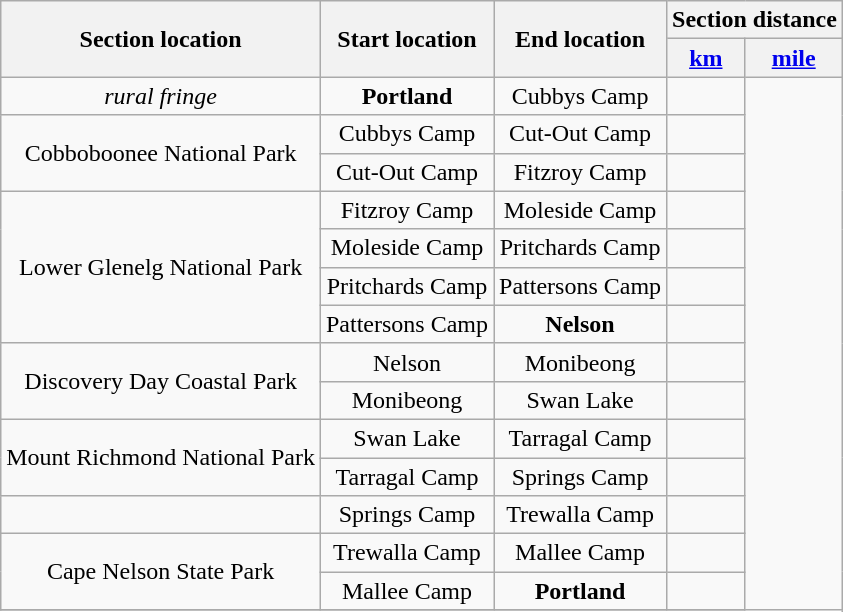<table class="wikitable sortable plainrowheaders" style="text-align:center;">
<tr>
<th scope="col" rowspan="2">Section location</th>
<th scope="col" rowspan="2">Start location</th>
<th scope="col" rowspan="2">End location</th>
<th scope="col" colspan="2">Section distance</th>
</tr>
<tr>
<th scope="col"><a href='#'>km</a></th>
<th scope="col"><a href='#'>mile</a></th>
</tr>
<tr>
<td scope="row"><em>rural fringe</em></td>
<td><strong>Portland</strong></td>
<td>Cubbys Camp</td>
<td></td>
</tr>
<tr>
<td scope="row" rowspan="2">Cobboboonee National Park</td>
<td>Cubbys Camp</td>
<td>Cut-Out Camp</td>
<td></td>
</tr>
<tr>
<td scope="row">Cut-Out Camp</td>
<td>Fitzroy Camp</td>
<td></td>
</tr>
<tr>
<td scope="row" rowspan="4">Lower Glenelg National Park</td>
<td>Fitzroy Camp</td>
<td>Moleside Camp</td>
<td></td>
</tr>
<tr>
<td scope="row">Moleside Camp</td>
<td>Pritchards Camp</td>
<td></td>
</tr>
<tr>
<td scope="row">Pritchards Camp</td>
<td>Pattersons Camp</td>
<td></td>
</tr>
<tr>
<td scope="row">Pattersons Camp</td>
<td><strong>Nelson</strong></td>
<td></td>
</tr>
<tr>
<td scope="row" rowspan="2">Discovery Day Coastal Park</td>
<td>Nelson</td>
<td>Monibeong</td>
<td></td>
</tr>
<tr>
<td scope="row">Monibeong</td>
<td>Swan Lake</td>
<td></td>
</tr>
<tr>
<td scope="row" rowspan="2">Mount Richmond National Park</td>
<td>Swan Lake</td>
<td>Tarragal Camp</td>
<td></td>
</tr>
<tr>
<td scope="row">Tarragal Camp</td>
<td>Springs Camp</td>
<td></td>
</tr>
<tr>
<td scope="row"></td>
<td>Springs Camp</td>
<td>Trewalla Camp</td>
<td></td>
</tr>
<tr>
<td scope="row" rowspan="2">Cape Nelson State Park</td>
<td>Trewalla Camp</td>
<td>Mallee Camp</td>
<td></td>
</tr>
<tr>
<td scope="row">Mallee Camp</td>
<td><strong>Portland</strong></td>
<td></td>
</tr>
<tr>
</tr>
</table>
